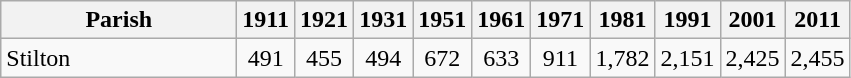<table class="wikitable" style="text-align: center;">
<tr>
<th width="150">Parish<br></th>
<th width="30">1911<br></th>
<th width="30">1921<br></th>
<th width="30">1931<br></th>
<th width="30">1951<br></th>
<th width="30">1961<br></th>
<th width="30">1971<br></th>
<th width="30">1981<br></th>
<th width="30">1991<br></th>
<th width="30">2001<br></th>
<th width="30">2011 <br></th>
</tr>
<tr>
<td align=left>Stilton</td>
<td align="center">491</td>
<td align="center">455</td>
<td align="center">494</td>
<td align="center">672</td>
<td align="center">633</td>
<td align="center">911</td>
<td align="center">1,782</td>
<td align="center">2,151</td>
<td align="center">2,425</td>
<td align="center">2,455</td>
</tr>
</table>
